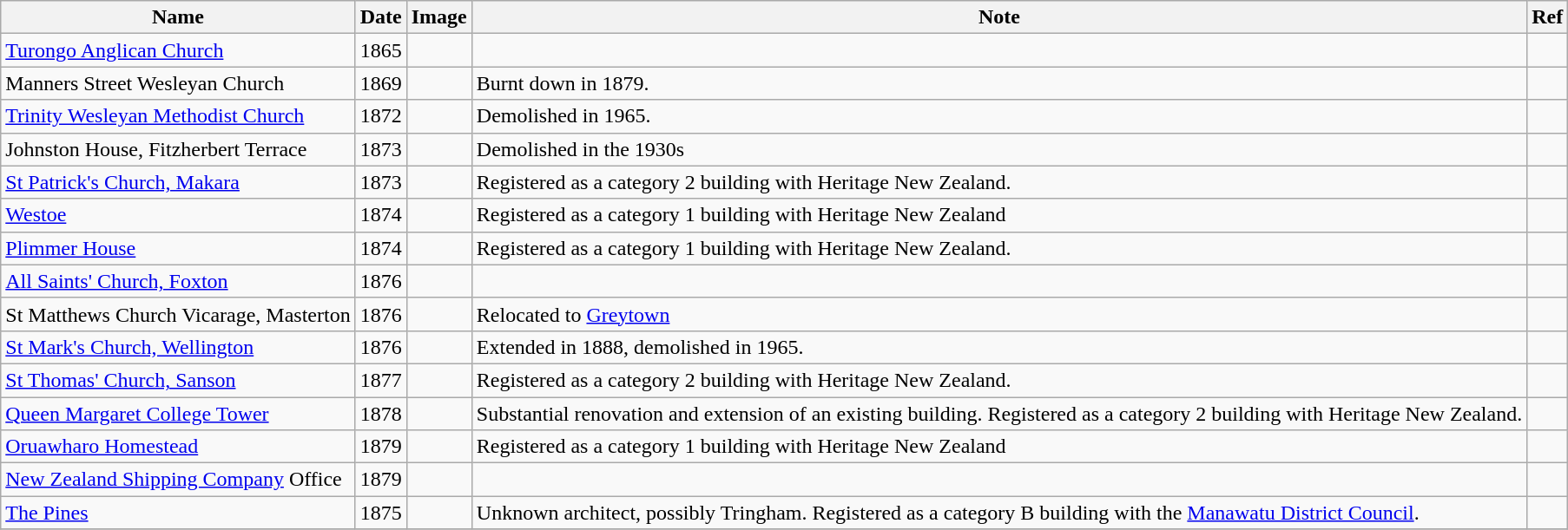<table class= "wikitable sortable">
<tr>
<th>Name</th>
<th>Date</th>
<th>Image</th>
<th>Note</th>
<th>Ref</th>
</tr>
<tr>
<td><a href='#'>Turongo Anglican Church</a></td>
<td>1865</td>
<td></td>
<td></td>
<td></td>
</tr>
<tr>
<td>Manners Street Wesleyan Church</td>
<td>1869</td>
<td></td>
<td>Burnt down in 1879.</td>
<td></td>
</tr>
<tr>
<td><a href='#'>Trinity Wesleyan Methodist Church</a></td>
<td>1872</td>
<td></td>
<td>Demolished in 1965.</td>
<td></td>
</tr>
<tr>
<td>Johnston House, Fitzherbert Terrace</td>
<td>1873</td>
<td></td>
<td>Demolished in the 1930s</td>
<td></td>
</tr>
<tr>
<td><a href='#'>St Patrick's Church, Makara</a></td>
<td>1873</td>
<td></td>
<td>Registered as a category 2 building with Heritage New Zealand.</td>
<td></td>
</tr>
<tr>
<td><a href='#'>Westoe</a></td>
<td>1874</td>
<td></td>
<td>Registered as a category 1 building with Heritage New Zealand</td>
<td></td>
</tr>
<tr>
<td><a href='#'>Plimmer House</a></td>
<td>1874</td>
<td></td>
<td>Registered as a category 1 building with Heritage New Zealand.</td>
<td></td>
</tr>
<tr>
<td><a href='#'>All Saints' Church, Foxton</a></td>
<td>1876</td>
<td></td>
<td></td>
<td></td>
</tr>
<tr>
<td>St Matthews Church Vicarage, Masterton</td>
<td>1876</td>
<td></td>
<td>Relocated to <a href='#'>Greytown</a></td>
<td></td>
</tr>
<tr>
<td><a href='#'>St Mark's Church, Wellington</a></td>
<td>1876</td>
<td></td>
<td>Extended in 1888, demolished in 1965.</td>
<td></td>
</tr>
<tr>
<td><a href='#'>St Thomas' Church, Sanson</a></td>
<td>1877</td>
<td></td>
<td>Registered as a category 2 building with Heritage New Zealand.</td>
<td></td>
</tr>
<tr>
<td><a href='#'>Queen Margaret College Tower</a></td>
<td>1878</td>
<td></td>
<td>Substantial renovation and extension of an existing building. Registered as a category 2 building with Heritage New Zealand.</td>
<td></td>
</tr>
<tr>
<td><a href='#'>Oruawharo Homestead</a></td>
<td>1879</td>
<td></td>
<td>Registered as a category 1 building with Heritage New Zealand</td>
<td></td>
</tr>
<tr>
<td><a href='#'>New Zealand Shipping Company</a> Office</td>
<td>1879</td>
<td></td>
<td></td>
<td></td>
</tr>
<tr>
<td><a href='#'>The Pines</a></td>
<td>1875</td>
<td></td>
<td>Unknown architect, possibly Tringham. Registered as a category B building with the <a href='#'>Manawatu District Council</a>.</td>
<td></td>
</tr>
<tr>
</tr>
</table>
